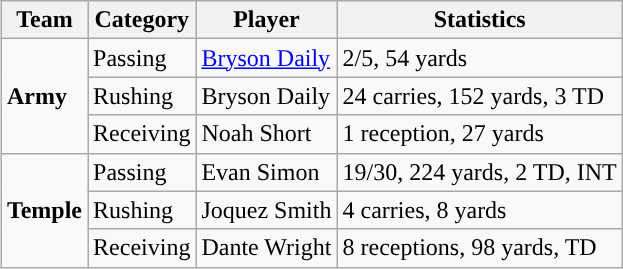<table class="wikitable" style="float: right;">
<tr>
<th>Team</th>
<th>Category</th>
<th>Player</th>
<th>Statistics</th>
</tr>
<tr>
<td rowspan=3><strong>Army</strong></td>
<td>Passing</td>
<td><a href='#'>Bryson Daily</a></td>
<td>2/5, 54 yards</td>
</tr>
<tr>
<td>Rushing</td>
<td>Bryson Daily</td>
<td>24 carries, 152 yards, 3 TD</td>
</tr>
<tr>
<td>Receiving</td>
<td>Noah Short</td>
<td>1 reception, 27 yards</td>
</tr>
<tr>
<td rowspan=3><strong>Temple</strong></td>
<td>Passing</td>
<td>Evan Simon</td>
<td>19/30, 224 yards, 2 TD, INT</td>
</tr>
<tr>
<td>Rushing</td>
<td>Joquez Smith</td>
<td>4 carries, 8 yards</td>
</tr>
<tr>
<td>Receiving</td>
<td>Dante Wright</td>
<td>8 receptions, 98 yards, TD</td>
</tr>
</table>
